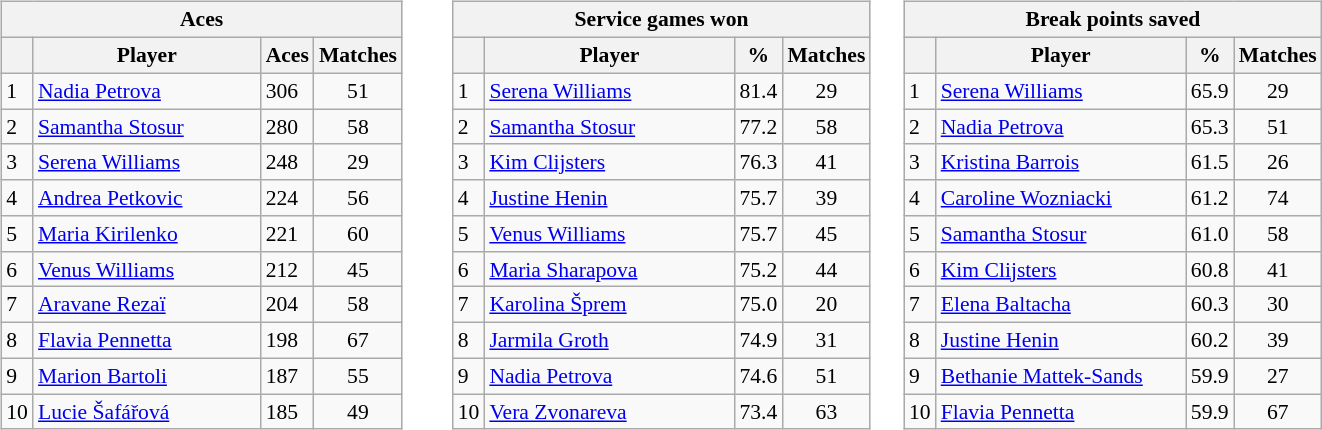<table>
<tr>
<td style="width:33%; vertical-align:top; text-align:left;"><br><table class="wikitable sortable" style="font-size:90%">
<tr>
<th colspan="4">Aces</th>
</tr>
<tr>
<th></th>
<th style="width:145px;">Player</th>
<th>Aces</th>
<th>Matches</th>
</tr>
<tr>
<td>1</td>
<td> <a href='#'>Nadia Petrova</a></td>
<td>306</td>
<td align=center>51</td>
</tr>
<tr>
<td>2</td>
<td> <a href='#'>Samantha Stosur</a></td>
<td>280</td>
<td align=center>58</td>
</tr>
<tr>
<td>3</td>
<td> <a href='#'>Serena Williams</a></td>
<td>248</td>
<td align=center>29</td>
</tr>
<tr>
<td>4</td>
<td> <a href='#'>Andrea Petkovic</a></td>
<td>224</td>
<td align=center>56</td>
</tr>
<tr>
<td>5</td>
<td> <a href='#'>Maria Kirilenko</a></td>
<td>221</td>
<td align=center>60</td>
</tr>
<tr>
<td>6</td>
<td> <a href='#'>Venus Williams</a></td>
<td>212</td>
<td align=center>45</td>
</tr>
<tr>
<td>7</td>
<td> <a href='#'>Aravane Rezaï</a></td>
<td>204</td>
<td align=center>58</td>
</tr>
<tr>
<td>8</td>
<td> <a href='#'>Flavia Pennetta</a></td>
<td>198</td>
<td align=center>67</td>
</tr>
<tr>
<td>9</td>
<td> <a href='#'>Marion Bartoli</a></td>
<td>187</td>
<td align=center>55</td>
</tr>
<tr>
<td>10</td>
<td> <a href='#'>Lucie Šafářová</a></td>
<td>185</td>
<td align=center>49</td>
</tr>
</table>
</td>
<td style="width:33%; vertical-align:top; text-align:left;"><br><table class="wikitable sortable" style="font-size:90%">
<tr>
<th colspan="4">Service games won</th>
</tr>
<tr>
<th></th>
<th style="width:160px;">Player</th>
<th>%</th>
<th>Matches</th>
</tr>
<tr>
<td>1</td>
<td> <a href='#'>Serena Williams</a></td>
<td>81.4</td>
<td align=center>29</td>
</tr>
<tr>
<td>2</td>
<td> <a href='#'>Samantha Stosur</a></td>
<td>77.2</td>
<td align=center>58</td>
</tr>
<tr>
<td>3</td>
<td> <a href='#'>Kim Clijsters</a></td>
<td>76.3</td>
<td align=center>41</td>
</tr>
<tr>
<td>4</td>
<td> <a href='#'>Justine Henin</a></td>
<td>75.7</td>
<td align=center>39</td>
</tr>
<tr>
<td>5</td>
<td> <a href='#'>Venus Williams</a></td>
<td>75.7</td>
<td align=center>45</td>
</tr>
<tr>
<td>6</td>
<td> <a href='#'>Maria Sharapova</a></td>
<td>75.2</td>
<td align=center>44</td>
</tr>
<tr>
<td>7</td>
<td> <a href='#'>Karolina Šprem</a></td>
<td>75.0</td>
<td align=center>20</td>
</tr>
<tr>
<td>8</td>
<td> <a href='#'>Jarmila Groth</a></td>
<td>74.9</td>
<td align=center>31</td>
</tr>
<tr>
<td>9</td>
<td> <a href='#'>Nadia Petrova</a></td>
<td>74.6</td>
<td align=center>51</td>
</tr>
<tr>
<td>10</td>
<td> <a href='#'>Vera Zvonareva</a></td>
<td>73.4</td>
<td align=center>63</td>
</tr>
</table>
</td>
<td style="width:33%; vertical-align:top; text-align:left;"><br><table class="wikitable sortable" style="font-size:90%">
<tr>
<th colspan="4">Break points saved</th>
</tr>
<tr>
<th></th>
<th style="width:160px;">Player</th>
<th>%</th>
<th>Matches</th>
</tr>
<tr>
<td>1</td>
<td> <a href='#'>Serena Williams</a></td>
<td>65.9</td>
<td align=center>29</td>
</tr>
<tr>
<td>2</td>
<td> <a href='#'>Nadia Petrova</a></td>
<td>65.3</td>
<td align=center>51</td>
</tr>
<tr>
<td>3</td>
<td> <a href='#'>Kristina Barrois</a></td>
<td>61.5</td>
<td align=center>26</td>
</tr>
<tr>
<td>4</td>
<td> <a href='#'>Caroline Wozniacki</a></td>
<td>61.2</td>
<td align=center>74</td>
</tr>
<tr>
<td>5</td>
<td> <a href='#'>Samantha Stosur</a></td>
<td>61.0</td>
<td align=center>58</td>
</tr>
<tr>
<td>6</td>
<td> <a href='#'>Kim Clijsters</a></td>
<td>60.8</td>
<td align=center>41</td>
</tr>
<tr>
<td>7</td>
<td> <a href='#'>Elena Baltacha</a></td>
<td>60.3</td>
<td align=center>30</td>
</tr>
<tr>
<td>8</td>
<td> <a href='#'>Justine Henin</a></td>
<td>60.2</td>
<td align=center>39</td>
</tr>
<tr>
<td>9</td>
<td> <a href='#'>Bethanie Mattek-Sands</a></td>
<td>59.9</td>
<td align=center>27</td>
</tr>
<tr>
<td>10</td>
<td> <a href='#'>Flavia Pennetta</a></td>
<td>59.9</td>
<td align=center>67</td>
</tr>
</table>
</td>
</tr>
</table>
